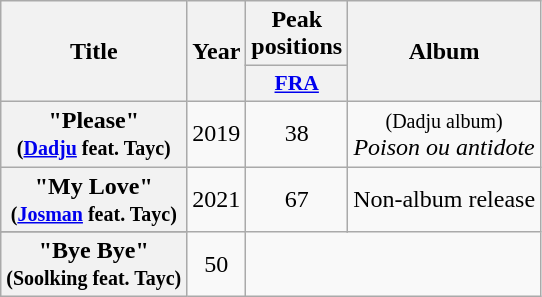<table class="wikitable plainrowheaders" style="text-align:center">
<tr>
<th scope="col" rowspan="2">Title</th>
<th scope="col" rowspan="2">Year</th>
<th scope="col" colspan="1">Peak positions</th>
<th scope="col" rowspan="2">Album</th>
</tr>
<tr>
<th scope="col" style="width:3em;font-size:90%;"><a href='#'>FRA</a><br></th>
</tr>
<tr>
<th scope="row">"Please"<br><small>(<a href='#'>Dadju</a> feat. Tayc)</small></th>
<td>2019</td>
<td>38</td>
<td><small>(Dadju album)</small><br> <em>Poison ou antidote</em></td>
</tr>
<tr>
<th scope="row">"My Love"<br><small>(<a href='#'>Josman</a> feat. Tayc)</small></th>
<td rowspan=2>2021</td>
<td>67</td>
<td rowspan=2>Non-album release</td>
</tr>
<tr>
</tr>
<tr>
<th scope="row">"Bye Bye"<br><small>(Soolking feat. Tayc)</small></th>
<td>50</td>
</tr>
</table>
